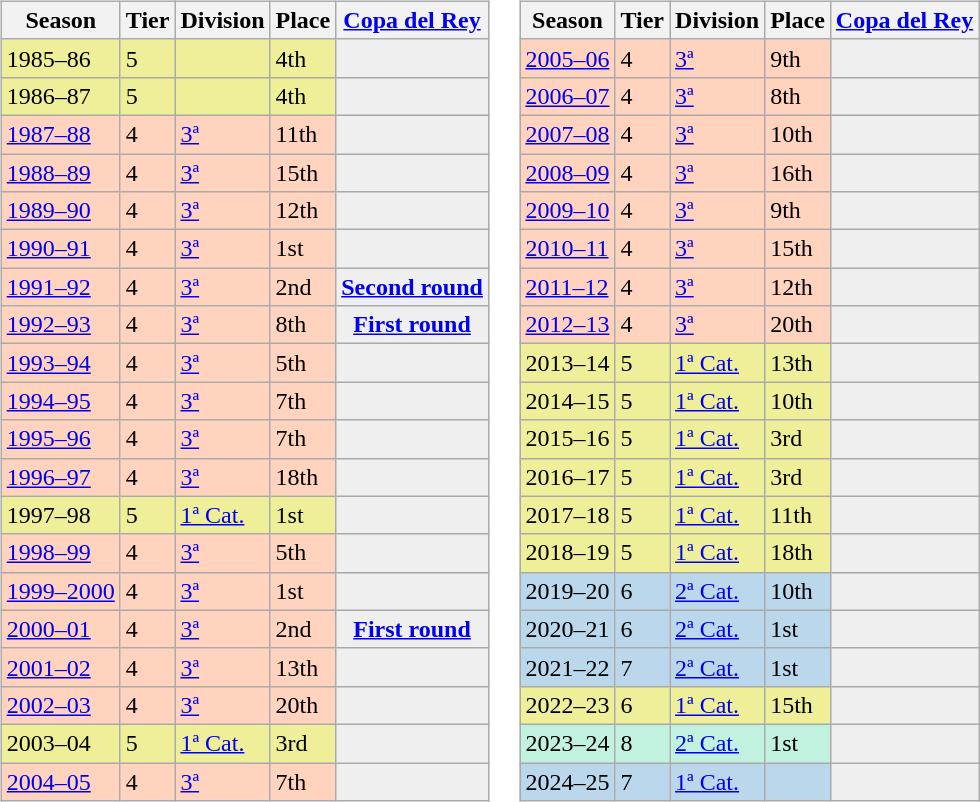<table>
<tr>
<td valign="top" width=0%><br><table class="wikitable">
<tr style="background:#f0f6fa;">
<th>Season</th>
<th>Tier</th>
<th>Division</th>
<th>Place</th>
<th><a href='#'>Copa del Rey</a></th>
</tr>
<tr>
<td style="background:#EFEF99;">1985–86</td>
<td style="background:#EFEF99;">5</td>
<td style="background:#EFEF99;"></td>
<td style="background:#EFEF99;">4th</td>
<th style="background:#efefef;"></th>
</tr>
<tr>
<td style="background:#EFEF99;">1986–87</td>
<td style="background:#EFEF99;">5</td>
<td style="background:#EFEF99;"></td>
<td style="background:#EFEF99;">4th</td>
<th style="background:#efefef;"></th>
</tr>
<tr>
<td style="background:#FFD3BD;"><a href='#'>1987–88</a></td>
<td style="background:#FFD3BD;">4</td>
<td style="background:#FFD3BD;"><a href='#'>3ª</a></td>
<td style="background:#FFD3BD;">11th</td>
<th style="background:#efefef;"></th>
</tr>
<tr>
<td style="background:#FFD3BD;"><a href='#'>1988–89</a></td>
<td style="background:#FFD3BD;">4</td>
<td style="background:#FFD3BD;"><a href='#'>3ª</a></td>
<td style="background:#FFD3BD;">15th</td>
<th style="background:#efefef;"></th>
</tr>
<tr>
<td style="background:#FFD3BD;"><a href='#'>1989–90</a></td>
<td style="background:#FFD3BD;">4</td>
<td style="background:#FFD3BD;"><a href='#'>3ª</a></td>
<td style="background:#FFD3BD;">12th</td>
<td style="background:#efefef;"></td>
</tr>
<tr>
<td style="background:#FFD3BD;"><a href='#'>1990–91</a></td>
<td style="background:#FFD3BD;">4</td>
<td style="background:#FFD3BD;"><a href='#'>3ª</a></td>
<td style="background:#FFD3BD;">1st</td>
<td style="background:#efefef;"></td>
</tr>
<tr>
<td style="background:#FFD3BD;"><a href='#'>1991–92</a></td>
<td style="background:#FFD3BD;">4</td>
<td style="background:#FFD3BD;"><a href='#'>3ª</a></td>
<td style="background:#FFD3BD;">2nd</td>
<th style="background:#efefef;"><a href='#'>Second round</a></th>
</tr>
<tr>
<td style="background:#FFD3BD;"><a href='#'>1992–93</a></td>
<td style="background:#FFD3BD;">4</td>
<td style="background:#FFD3BD;"><a href='#'>3ª</a></td>
<td style="background:#FFD3BD;">8th</td>
<th style="background:#efefef;"><a href='#'>First round</a></th>
</tr>
<tr>
<td style="background:#FFD3BD;"><a href='#'>1993–94</a></td>
<td style="background:#FFD3BD;">4</td>
<td style="background:#FFD3BD;"><a href='#'>3ª</a></td>
<td style="background:#FFD3BD;">5th</td>
<td style="background:#efefef;"></td>
</tr>
<tr>
<td style="background:#FFD3BD;"><a href='#'>1994–95</a></td>
<td style="background:#FFD3BD;">4</td>
<td style="background:#FFD3BD;"><a href='#'>3ª</a></td>
<td style="background:#FFD3BD;">7th</td>
<th style="background:#efefef;"></th>
</tr>
<tr>
<td style="background:#FFD3BD;"><a href='#'>1995–96</a></td>
<td style="background:#FFD3BD;">4</td>
<td style="background:#FFD3BD;"><a href='#'>3ª</a></td>
<td style="background:#FFD3BD;">7th</td>
<td style="background:#efefef;"></td>
</tr>
<tr>
<td style="background:#FFD3BD;"><a href='#'>1996–97</a></td>
<td style="background:#FFD3BD;">4</td>
<td style="background:#FFD3BD;"><a href='#'>3ª</a></td>
<td style="background:#FFD3BD;">18th</td>
<td style="background:#efefef;"></td>
</tr>
<tr>
<td style="background:#EFEF99;">1997–98</td>
<td style="background:#EFEF99;">5</td>
<td style="background:#EFEF99;"><a href='#'>1ª Cat.</a></td>
<td style="background:#EFEF99;">1st</td>
<th style="background:#efefef;"></th>
</tr>
<tr>
<td style="background:#FFD3BD;"><a href='#'>1998–99</a></td>
<td style="background:#FFD3BD;">4</td>
<td style="background:#FFD3BD;"><a href='#'>3ª</a></td>
<td style="background:#FFD3BD;">5th</td>
<td style="background:#efefef;"></td>
</tr>
<tr>
<td style="background:#FFD3BD;"><a href='#'>1999–2000</a></td>
<td style="background:#FFD3BD;">4</td>
<td style="background:#FFD3BD;"><a href='#'>3ª</a></td>
<td style="background:#FFD3BD;">1st</td>
<th style="background:#efefef;"></th>
</tr>
<tr>
<td style="background:#FFD3BD;"><a href='#'>2000–01</a></td>
<td style="background:#FFD3BD;">4</td>
<td style="background:#FFD3BD;"><a href='#'>3ª</a></td>
<td style="background:#FFD3BD;">2nd</td>
<th style="background:#efefef;"><a href='#'>First round</a></th>
</tr>
<tr>
<td style="background:#FFD3BD;"><a href='#'>2001–02</a></td>
<td style="background:#FFD3BD;">4</td>
<td style="background:#FFD3BD;"><a href='#'>3ª</a></td>
<td style="background:#FFD3BD;">13th</td>
<th style="background:#efefef;"></th>
</tr>
<tr>
<td style="background:#FFD3BD;"><a href='#'>2002–03</a></td>
<td style="background:#FFD3BD;">4</td>
<td style="background:#FFD3BD;"><a href='#'>3ª</a></td>
<td style="background:#FFD3BD;">20th</td>
<td style="background:#efefef;"></td>
</tr>
<tr>
<td style="background:#EFEF99;">2003–04</td>
<td style="background:#EFEF99;">5</td>
<td style="background:#EFEF99;"><a href='#'>1ª Cat.</a></td>
<td style="background:#EFEF99;">3rd</td>
<th style="background:#efefef;"></th>
</tr>
<tr>
<td style="background:#FFD3BD;"><a href='#'>2004–05</a></td>
<td style="background:#FFD3BD;">4</td>
<td style="background:#FFD3BD;"><a href='#'>3ª</a></td>
<td style="background:#FFD3BD;">7th</td>
<td style="background:#efefef;"></td>
</tr>
</table>
</td>
<td valign="top" width=0%><br><table class="wikitable">
<tr style="background:#f0f6fa;">
<th>Season</th>
<th>Tier</th>
<th>Division</th>
<th>Place</th>
<th><a href='#'>Copa del Rey</a></th>
</tr>
<tr>
<td style="background:#FFD3BD;"><a href='#'>2005–06</a></td>
<td style="background:#FFD3BD;">4</td>
<td style="background:#FFD3BD;"><a href='#'>3ª</a></td>
<td style="background:#FFD3BD;">9th</td>
<td style="background:#efefef;"></td>
</tr>
<tr>
<td style="background:#FFD3BD;"><a href='#'>2006–07</a></td>
<td style="background:#FFD3BD;">4</td>
<td style="background:#FFD3BD;"><a href='#'>3ª</a></td>
<td style="background:#FFD3BD;">8th</td>
<th style="background:#efefef;"></th>
</tr>
<tr>
<td style="background:#FFD3BD;"><a href='#'>2007–08</a></td>
<td style="background:#FFD3BD;">4</td>
<td style="background:#FFD3BD;"><a href='#'>3ª</a></td>
<td style="background:#FFD3BD;">10th</td>
<th style="background:#efefef;"></th>
</tr>
<tr>
<td style="background:#FFD3BD;"><a href='#'>2008–09</a></td>
<td style="background:#FFD3BD;">4</td>
<td style="background:#FFD3BD;"><a href='#'>3ª</a></td>
<td style="background:#FFD3BD;">16th</td>
<td style="background:#efefef;"></td>
</tr>
<tr>
<td style="background:#FFD3BD;"><a href='#'>2009–10</a></td>
<td style="background:#FFD3BD;">4</td>
<td style="background:#FFD3BD;"><a href='#'>3ª</a></td>
<td style="background:#FFD3BD;">9th</td>
<td style="background:#efefef;"></td>
</tr>
<tr>
<td style="background:#FFD3BD;"><a href='#'>2010–11</a></td>
<td style="background:#FFD3BD;">4</td>
<td style="background:#FFD3BD;"><a href='#'>3ª</a></td>
<td style="background:#FFD3BD;">15th</td>
<td style="background:#efefef;"></td>
</tr>
<tr>
<td style="background:#FFD3BD;"><a href='#'>2011–12</a></td>
<td style="background:#FFD3BD;">4</td>
<td style="background:#FFD3BD;"><a href='#'>3ª</a></td>
<td style="background:#FFD3BD;">12th</td>
<td style="background:#efefef;"></td>
</tr>
<tr>
<td style="background:#FFD3BD;"><a href='#'>2012–13</a></td>
<td style="background:#FFD3BD;">4</td>
<td style="background:#FFD3BD;"><a href='#'>3ª</a></td>
<td style="background:#FFD3BD;">20th</td>
<td style="background:#efefef;"></td>
</tr>
<tr>
<td style="background:#EFEF99;">2013–14</td>
<td style="background:#EFEF99;">5</td>
<td style="background:#EFEF99;"><a href='#'>1ª Cat.</a></td>
<td style="background:#EFEF99;">13th</td>
<th style="background:#efefef;"></th>
</tr>
<tr>
<td style="background:#EFEF99;">2014–15</td>
<td style="background:#EFEF99;">5</td>
<td style="background:#EFEF99;"><a href='#'>1ª Cat.</a></td>
<td style="background:#EFEF99;">10th</td>
<th style="background:#efefef;"></th>
</tr>
<tr>
<td style="background:#EFEF99;">2015–16</td>
<td style="background:#EFEF99;">5</td>
<td style="background:#EFEF99;"><a href='#'>1ª Cat.</a></td>
<td style="background:#EFEF99;">3rd</td>
<th style="background:#efefef;"></th>
</tr>
<tr>
<td style="background:#EFEF99;">2016–17</td>
<td style="background:#EFEF99;">5</td>
<td style="background:#EFEF99;"><a href='#'>1ª Cat.</a></td>
<td style="background:#EFEF99;">3rd</td>
<th style="background:#efefef;"></th>
</tr>
<tr>
<td style="background:#EFEF99;">2017–18</td>
<td style="background:#EFEF99;">5</td>
<td style="background:#EFEF99;"><a href='#'>1ª Cat.</a></td>
<td style="background:#EFEF99;">11th</td>
<th style="background:#efefef;"></th>
</tr>
<tr>
<td style="background:#EFEF99;">2018–19</td>
<td style="background:#EFEF99;">5</td>
<td style="background:#EFEF99;"><a href='#'>1ª Cat.</a></td>
<td style="background:#EFEF99;">18th</td>
<th style="background:#efefef;"></th>
</tr>
<tr>
<td style="background:#BBD7EC;">2019–20</td>
<td style="background:#BBD7EC;">6</td>
<td style="background:#BBD7EC;"><a href='#'>2ª Cat.</a></td>
<td style="background:#BBD7EC;">10th</td>
<th style="background:#efefef;"></th>
</tr>
<tr>
<td style="background:#BBD7EC;">2020–21</td>
<td style="background:#BBD7EC;">6</td>
<td style="background:#BBD7EC;"><a href='#'>2ª Cat.</a></td>
<td style="background:#BBD7EC;">1st</td>
<th style="background:#efefef;"></th>
</tr>
<tr>
<td style="background:#BBD7EC;">2021–22</td>
<td style="background:#BBD7EC;">7</td>
<td style="background:#BBD7EC;"><a href='#'>2ª Cat.</a></td>
<td style="background:#BBD7EC;">1st</td>
<th style="background:#efefef;"></th>
</tr>
<tr>
<td style="background:#EFEF99;">2022–23</td>
<td style="background:#EFEF99;">6</td>
<td style="background:#EFEF99;"><a href='#'>1ª Cat.</a></td>
<td style="background:#EFEF99;">15th</td>
<th style="background:#efefef;"></th>
</tr>
<tr>
<td style="background:#C0F2DF;">2023–24</td>
<td style="background:#C0F2DF;">8</td>
<td style="background:#C0F2DF;"><a href='#'>2ª Cat.</a></td>
<td style="background:#C0F2DF;">1st</td>
<th style="background:#efefef;"></th>
</tr>
<tr>
<td style="background:#BBD7EC;">2024–25</td>
<td style="background:#BBD7EC;">7</td>
<td style="background:#BBD7EC;"><a href='#'>1ª Cat.</a></td>
<td style="background:#BBD7EC;"></td>
<th style="background:#efefef;"></th>
</tr>
</table>
</td>
</tr>
</table>
